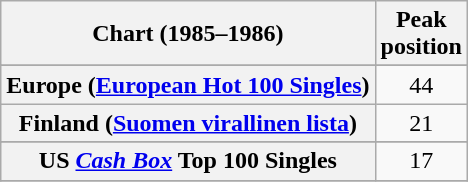<table class="wikitable sortable plainrowheaders" style="text-align:center">
<tr>
<th scope="col">Chart (1985–1986)</th>
<th scope="col">Peak<br>position</th>
</tr>
<tr>
</tr>
<tr>
</tr>
<tr>
</tr>
<tr>
<th scope="row">Europe (<a href='#'>European Hot 100 Singles</a>)</th>
<td>44</td>
</tr>
<tr>
<th scope="row">Finland (<a href='#'>Suomen virallinen lista</a>)</th>
<td>21</td>
</tr>
<tr>
</tr>
<tr>
</tr>
<tr>
</tr>
<tr>
</tr>
<tr>
</tr>
<tr>
</tr>
<tr>
</tr>
<tr>
<th scope="row">US <em><a href='#'>Cash Box</a></em> Top 100 Singles</th>
<td>17</td>
</tr>
<tr>
</tr>
</table>
